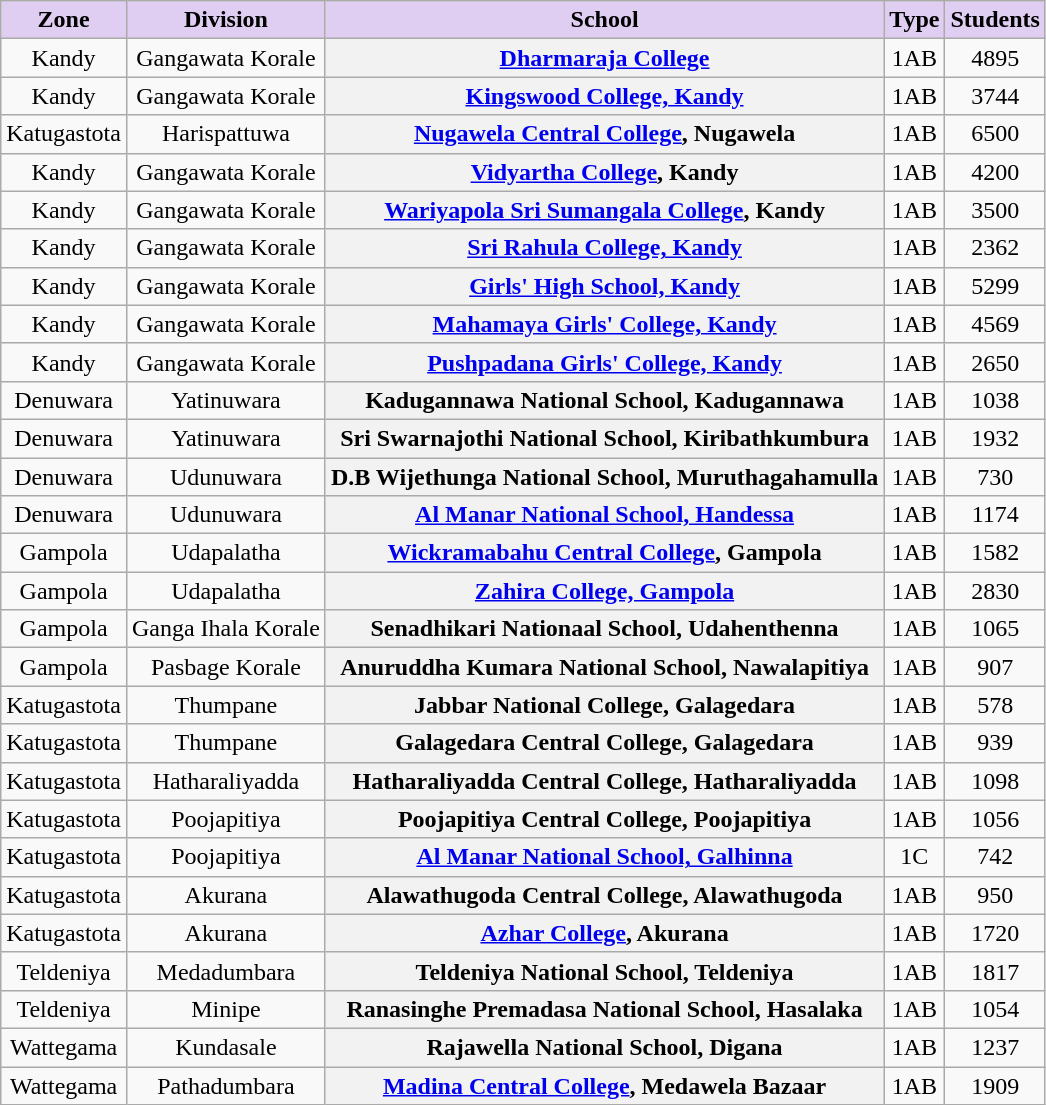<table class="wikitable sortable" style="text-align:center; font-size:100%">
<tr valign=bottom>
<th style="background-color:#E0CEF2;">Zone</th>
<th style="background-color:#E0CEF2;">Division</th>
<th style="background-color:#E0CEF2;">School</th>
<th style="background-color:#E0CEF2;">Type</th>
<th style="background-color:#E0CEF2;">Students</th>
</tr>
<tr>
<td>Kandy</td>
<td>Gangawata Korale</td>
<th><a href='#'>Dharmaraja College</a></th>
<td>1AB</td>
<td>4895</td>
</tr>
<tr>
<td>Kandy</td>
<td>Gangawata Korale</td>
<th><a href='#'>Kingswood College, Kandy</a></th>
<td>1AB</td>
<td>3744</td>
</tr>
<tr>
<td>Katugastota</td>
<td>Harispattuwa</td>
<th><a href='#'>Nugawela Central College</a>, Nugawela</th>
<td>1AB</td>
<td>6500</td>
</tr>
<tr>
<td>Kandy</td>
<td>Gangawata Korale</td>
<th><a href='#'>Vidyartha College</a>, Kandy</th>
<td>1AB</td>
<td>4200</td>
</tr>
<tr>
<td>Kandy</td>
<td>Gangawata Korale</td>
<th><a href='#'>Wariyapola Sri Sumangala College</a>, Kandy</th>
<td>1AB</td>
<td>3500</td>
</tr>
<tr>
<td>Kandy</td>
<td>Gangawata Korale</td>
<th><a href='#'>Sri Rahula College, Kandy</a></th>
<td>1AB</td>
<td>2362</td>
</tr>
<tr>
<td>Kandy</td>
<td>Gangawata Korale</td>
<th><a href='#'>Girls' High School, Kandy</a></th>
<td>1AB</td>
<td>5299</td>
</tr>
<tr>
<td>Kandy</td>
<td>Gangawata Korale</td>
<th><a href='#'>Mahamaya Girls' College, Kandy</a></th>
<td>1AB</td>
<td>4569</td>
</tr>
<tr>
<td>Kandy</td>
<td>Gangawata Korale</td>
<th><a href='#'>Pushpadana Girls' College, Kandy</a></th>
<td>1AB</td>
<td>2650</td>
</tr>
<tr>
<td>Denuwara</td>
<td>Yatinuwara</td>
<th>Kadugannawa National School, Kadugannawa</th>
<td>1AB</td>
<td>1038</td>
</tr>
<tr>
<td>Denuwara</td>
<td>Yatinuwara</td>
<th>Sri Swarnajothi National School, Kiribathkumbura</th>
<td>1AB</td>
<td>1932</td>
</tr>
<tr>
<td>Denuwara</td>
<td>Udunuwara</td>
<th>D.B Wijethunga National School, Muruthagahamulla</th>
<td>1AB</td>
<td>730</td>
</tr>
<tr>
<td>Denuwara</td>
<td>Udunuwara</td>
<th><a href='#'>Al Manar National School, Handessa</a></th>
<td>1AB</td>
<td>1174</td>
</tr>
<tr>
<td>Gampola</td>
<td>Udapalatha</td>
<th><a href='#'>Wickramabahu Central College</a>, Gampola</th>
<td>1AB</td>
<td>1582</td>
</tr>
<tr>
<td>Gampola</td>
<td>Udapalatha</td>
<th><a href='#'>Zahira College, Gampola</a></th>
<td>1AB</td>
<td>2830</td>
</tr>
<tr>
<td>Gampola</td>
<td>Ganga Ihala Korale</td>
<th>Senadhikari Nationaal School, Udahenthenna</th>
<td>1AB</td>
<td>1065</td>
</tr>
<tr>
<td>Gampola</td>
<td>Pasbage Korale</td>
<th>Anuruddha Kumara National School, Nawalapitiya</th>
<td>1AB</td>
<td>907</td>
</tr>
<tr>
<td>Katugastota</td>
<td>Thumpane</td>
<th>Jabbar National College, Galagedara</th>
<td>1AB</td>
<td>578</td>
</tr>
<tr>
<td>Katugastota</td>
<td>Thumpane</td>
<th>Galagedara Central College, Galagedara</th>
<td>1AB</td>
<td>939</td>
</tr>
<tr>
<td>Katugastota</td>
<td>Hatharaliyadda</td>
<th>Hatharaliyadda Central College, Hatharaliyadda</th>
<td>1AB</td>
<td>1098</td>
</tr>
<tr>
<td>Katugastota</td>
<td>Poojapitiya</td>
<th>Poojapitiya Central College, Poojapitiya</th>
<td>1AB</td>
<td>1056</td>
</tr>
<tr>
<td>Katugastota</td>
<td>Poojapitiya</td>
<th><a href='#'>Al Manar National School, Galhinna</a></th>
<td>1C</td>
<td>742</td>
</tr>
<tr>
<td>Katugastota</td>
<td>Akurana</td>
<th>Alawathugoda Central College, Alawathugoda</th>
<td>1AB</td>
<td>950</td>
</tr>
<tr>
<td>Katugastota</td>
<td>Akurana</td>
<th><a href='#'>Azhar College</a>, Akurana</th>
<td>1AB</td>
<td>1720</td>
</tr>
<tr>
<td>Teldeniya</td>
<td>Medadumbara</td>
<th>Teldeniya National School, Teldeniya</th>
<td>1AB</td>
<td>1817</td>
</tr>
<tr>
<td>Teldeniya</td>
<td>Minipe</td>
<th>Ranasinghe Premadasa National School, Hasalaka</th>
<td>1AB</td>
<td>1054</td>
</tr>
<tr>
<td>Wattegama</td>
<td>Kundasale</td>
<th>Rajawella National School, Digana</th>
<td>1AB</td>
<td>1237</td>
</tr>
<tr>
<td>Wattegama</td>
<td>Pathadumbara</td>
<th><a href='#'>Madina Central College</a>, Medawela Bazaar</th>
<td>1AB</td>
<td>1909</td>
</tr>
</table>
